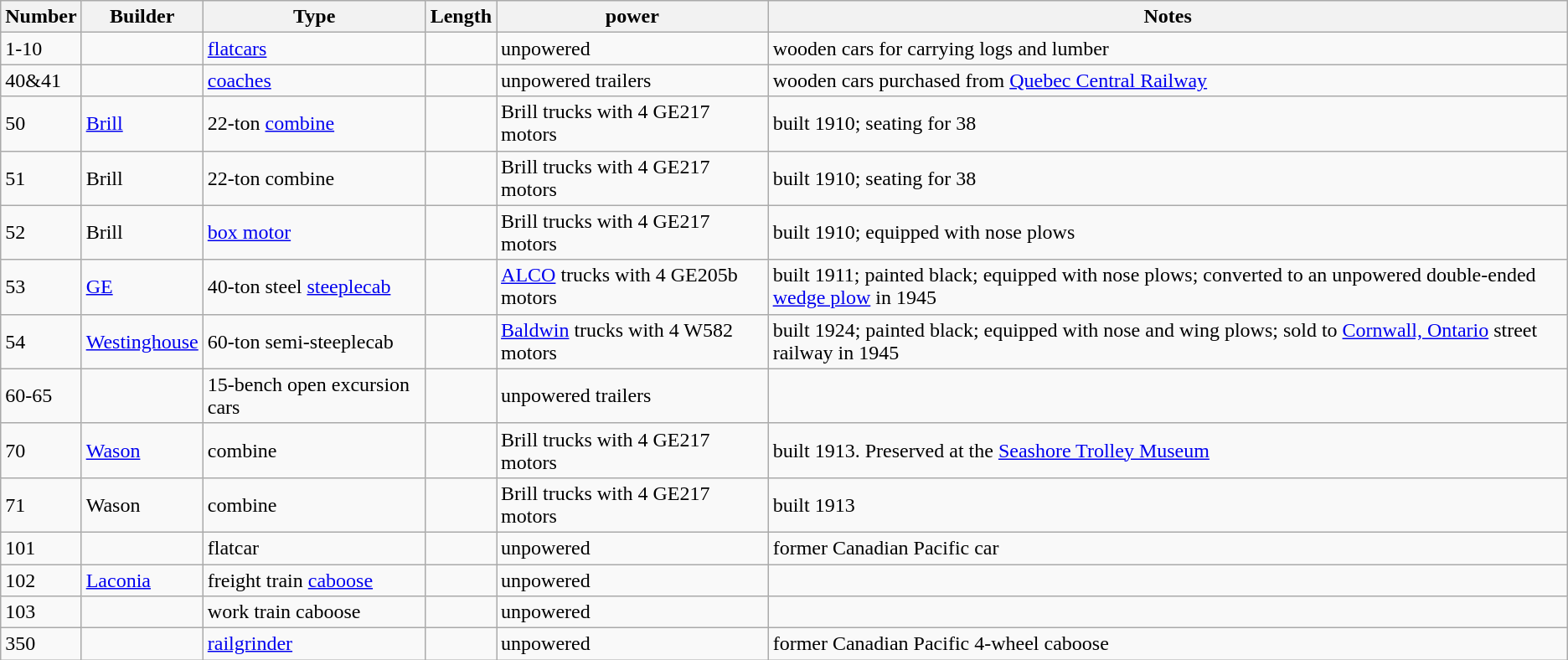<table class="wikitable">
<tr>
<th>Number</th>
<th>Builder</th>
<th>Type</th>
<th>Length</th>
<th>power</th>
<th>Notes</th>
</tr>
<tr>
<td>1-10</td>
<td></td>
<td><a href='#'>flatcars</a></td>
<td></td>
<td>unpowered</td>
<td>wooden cars for carrying logs and lumber</td>
</tr>
<tr>
<td>40&41</td>
<td></td>
<td><a href='#'>coaches</a></td>
<td></td>
<td>unpowered trailers</td>
<td>wooden cars purchased from <a href='#'>Quebec Central Railway</a></td>
</tr>
<tr>
<td>50</td>
<td><a href='#'>Brill</a></td>
<td>22-ton <a href='#'>combine</a></td>
<td></td>
<td>Brill trucks with 4 GE217 motors</td>
<td>built 1910; seating for 38</td>
</tr>
<tr>
<td>51</td>
<td>Brill</td>
<td>22-ton combine</td>
<td></td>
<td>Brill trucks with 4 GE217 motors</td>
<td>built 1910; seating for 38</td>
</tr>
<tr>
<td>52</td>
<td>Brill</td>
<td><a href='#'>box motor</a></td>
<td></td>
<td>Brill trucks with 4 GE217 motors</td>
<td>built 1910; equipped with nose plows</td>
</tr>
<tr>
<td>53</td>
<td><a href='#'>GE</a></td>
<td>40-ton steel <a href='#'>steeplecab</a></td>
<td></td>
<td><a href='#'>ALCO</a> trucks with 4 GE205b motors</td>
<td>built 1911; painted black; equipped with nose plows; converted to an unpowered double-ended <a href='#'>wedge plow</a> in 1945</td>
</tr>
<tr>
<td>54</td>
<td><a href='#'>Westinghouse</a></td>
<td>60-ton semi-steeplecab</td>
<td></td>
<td><a href='#'>Baldwin</a> trucks with 4 W582 motors</td>
<td>built 1924; painted black; equipped with nose and wing plows; sold to <a href='#'>Cornwall, Ontario</a> street railway in 1945</td>
</tr>
<tr>
<td>60-65</td>
<td></td>
<td>15-bench open excursion cars</td>
<td></td>
<td>unpowered trailers</td>
<td></td>
</tr>
<tr>
<td>70</td>
<td><a href='#'>Wason</a></td>
<td>combine</td>
<td></td>
<td>Brill trucks with 4 GE217 motors</td>
<td>built 1913. Preserved at the <a href='#'>Seashore Trolley Museum</a></td>
</tr>
<tr>
<td>71</td>
<td>Wason</td>
<td>combine</td>
<td></td>
<td>Brill trucks with 4 GE217 motors</td>
<td>built 1913</td>
</tr>
<tr>
<td>101</td>
<td></td>
<td>flatcar</td>
<td></td>
<td>unpowered</td>
<td>former Canadian Pacific car</td>
</tr>
<tr>
<td>102</td>
<td><a href='#'>Laconia</a></td>
<td>freight train <a href='#'>caboose</a></td>
<td></td>
<td>unpowered</td>
<td></td>
</tr>
<tr>
<td>103</td>
<td></td>
<td>work train caboose</td>
<td></td>
<td>unpowered</td>
<td></td>
</tr>
<tr>
<td>350</td>
<td></td>
<td><a href='#'>railgrinder</a></td>
<td></td>
<td>unpowered</td>
<td>former Canadian Pacific 4-wheel caboose</td>
</tr>
</table>
